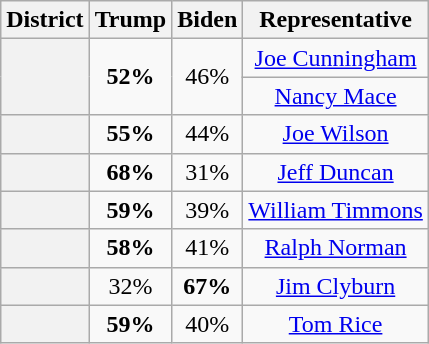<table class=wikitable>
<tr>
<th>District</th>
<th>Trump</th>
<th>Biden</th>
<th>Representative</th>
</tr>
<tr align=center>
<th rowspan=2 ></th>
<td rowspan=2><strong>52%</strong></td>
<td rowspan=2>46%</td>
<td><a href='#'>Joe Cunningham</a></td>
</tr>
<tr align=center>
<td><a href='#'>Nancy Mace</a></td>
</tr>
<tr align=center>
<th></th>
<td><strong>55%</strong></td>
<td>44%</td>
<td><a href='#'>Joe Wilson</a></td>
</tr>
<tr align=center>
<th></th>
<td><strong>68%</strong></td>
<td>31%</td>
<td><a href='#'>Jeff Duncan</a></td>
</tr>
<tr align=center>
<th></th>
<td><strong>59%</strong></td>
<td>39%</td>
<td><a href='#'>William Timmons</a></td>
</tr>
<tr align=center>
<th></th>
<td><strong>58%</strong></td>
<td>41%</td>
<td><a href='#'>Ralph Norman</a></td>
</tr>
<tr align=center>
<th></th>
<td>32%</td>
<td><strong>67%</strong></td>
<td><a href='#'>Jim Clyburn</a></td>
</tr>
<tr align=center>
<th></th>
<td><strong>59%</strong></td>
<td>40%</td>
<td><a href='#'>Tom Rice</a></td>
</tr>
</table>
